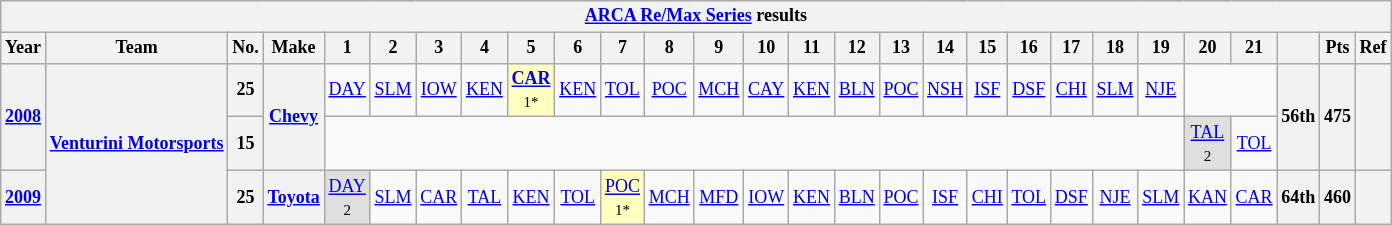<table class="wikitable" style="text-align:center; font-size:75%">
<tr>
<th colspan=28><a href='#'>ARCA Re/Max Series</a> results</th>
</tr>
<tr>
<th>Year</th>
<th>Team</th>
<th>No.</th>
<th>Make</th>
<th>1</th>
<th>2</th>
<th>3</th>
<th>4</th>
<th>5</th>
<th>6</th>
<th>7</th>
<th>8</th>
<th>9</th>
<th>10</th>
<th>11</th>
<th>12</th>
<th>13</th>
<th>14</th>
<th>15</th>
<th>16</th>
<th>17</th>
<th>18</th>
<th>19</th>
<th>20</th>
<th>21</th>
<th></th>
<th>Pts</th>
<th>Ref</th>
</tr>
<tr>
<th rowspan=2><a href='#'>2008</a></th>
<th rowspan=3><a href='#'>Venturini Motorsports</a></th>
<th>25</th>
<th rowspan=2><a href='#'>Chevy</a></th>
<td><a href='#'>DAY</a></td>
<td><a href='#'>SLM</a></td>
<td><a href='#'>IOW</a></td>
<td><a href='#'>KEN</a></td>
<td style="background:#FFFFBF;"><strong><a href='#'>CAR</a></strong><br><small>1*</small></td>
<td><a href='#'>KEN</a></td>
<td><a href='#'>TOL</a></td>
<td><a href='#'>POC</a></td>
<td><a href='#'>MCH</a></td>
<td><a href='#'>CAY</a></td>
<td><a href='#'>KEN</a></td>
<td><a href='#'>BLN</a></td>
<td><a href='#'>POC</a></td>
<td><a href='#'>NSH</a></td>
<td><a href='#'>ISF</a></td>
<td><a href='#'>DSF</a></td>
<td><a href='#'>CHI</a></td>
<td><a href='#'>SLM</a></td>
<td><a href='#'>NJE</a></td>
<td colspan=2></td>
<th rowspan=2>56th</th>
<th rowspan=2>475</th>
<th rowspan=2></th>
</tr>
<tr>
<th>15</th>
<td colspan=19></td>
<td style="background:#DFDFDF;"><a href='#'>TAL</a><br><small>2</small></td>
<td><a href='#'>TOL</a></td>
</tr>
<tr>
<th><a href='#'>2009</a></th>
<th>25</th>
<th><a href='#'>Toyota</a></th>
<td style="background:#DFDFDF;"><a href='#'>DAY</a><br><small>2</small></td>
<td><a href='#'>SLM</a></td>
<td><a href='#'>CAR</a></td>
<td><a href='#'>TAL</a></td>
<td><a href='#'>KEN</a></td>
<td><a href='#'>TOL</a></td>
<td style="background:#FFFFBF;"><a href='#'>POC</a><br><small>1*</small></td>
<td><a href='#'>MCH</a></td>
<td><a href='#'>MFD</a></td>
<td><a href='#'>IOW</a></td>
<td><a href='#'>KEN</a></td>
<td><a href='#'>BLN</a></td>
<td><a href='#'>POC</a></td>
<td><a href='#'>ISF</a></td>
<td><a href='#'>CHI</a></td>
<td><a href='#'>TOL</a></td>
<td><a href='#'>DSF</a></td>
<td><a href='#'>NJE</a></td>
<td><a href='#'>SLM</a></td>
<td><a href='#'>KAN</a></td>
<td><a href='#'>CAR</a></td>
<th>64th</th>
<th>460</th>
<th></th>
</tr>
</table>
